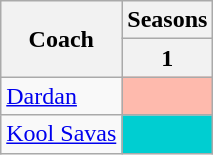<table class="wikitable">
<tr>
<th rowspan="2">Coach</th>
<th>Seasons</th>
</tr>
<tr>
<th width="40">1</th>
</tr>
<tr>
<td><a href='#'>Dardan</a></td>
<td style="background:#febaad"></td>
</tr>
<tr>
<td><a href='#'>Kool Savas</a></td>
<td style="background:#00ced1"></td>
</tr>
</table>
